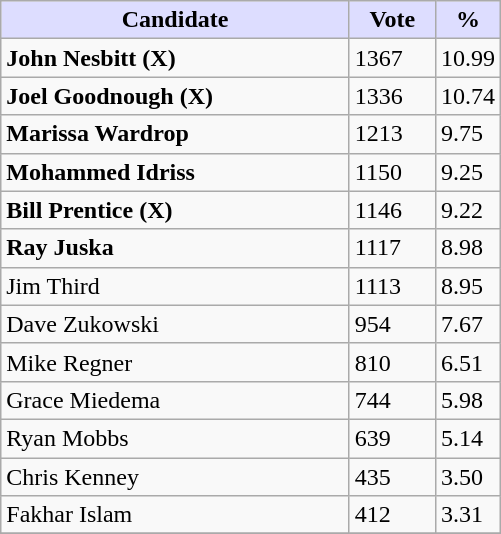<table class="wikitable">
<tr>
<th style="background:#ddf; width:225px;">Candidate</th>
<th style="background:#ddf; width:50px;">Vote</th>
<th style="background:#ddf; width:30px;">%</th>
</tr>
<tr>
<td><strong>John Nesbitt (X)</strong></td>
<td>1367</td>
<td>10.99</td>
</tr>
<tr>
<td><strong>Joel Goodnough (X)</strong></td>
<td>1336</td>
<td>10.74</td>
</tr>
<tr>
<td><strong>Marissa Wardrop</strong></td>
<td>1213</td>
<td>9.75</td>
</tr>
<tr>
<td><strong>Mohammed Idriss</strong></td>
<td>1150</td>
<td>9.25</td>
</tr>
<tr>
<td><strong>Bill Prentice (X)</strong></td>
<td>1146</td>
<td>9.22</td>
</tr>
<tr>
<td><strong>Ray Juska</strong></td>
<td>1117</td>
<td>8.98</td>
</tr>
<tr>
<td>Jim Third</td>
<td>1113</td>
<td>8.95</td>
</tr>
<tr>
<td>Dave Zukowski</td>
<td>954</td>
<td>7.67</td>
</tr>
<tr>
<td>Mike Regner</td>
<td>810</td>
<td>6.51</td>
</tr>
<tr>
<td>Grace Miedema</td>
<td>744</td>
<td>5.98</td>
</tr>
<tr>
<td>Ryan Mobbs</td>
<td>639</td>
<td>5.14</td>
</tr>
<tr>
<td>Chris Kenney</td>
<td>435</td>
<td>3.50</td>
</tr>
<tr>
<td>Fakhar Islam</td>
<td>412</td>
<td>3.31</td>
</tr>
<tr>
</tr>
</table>
